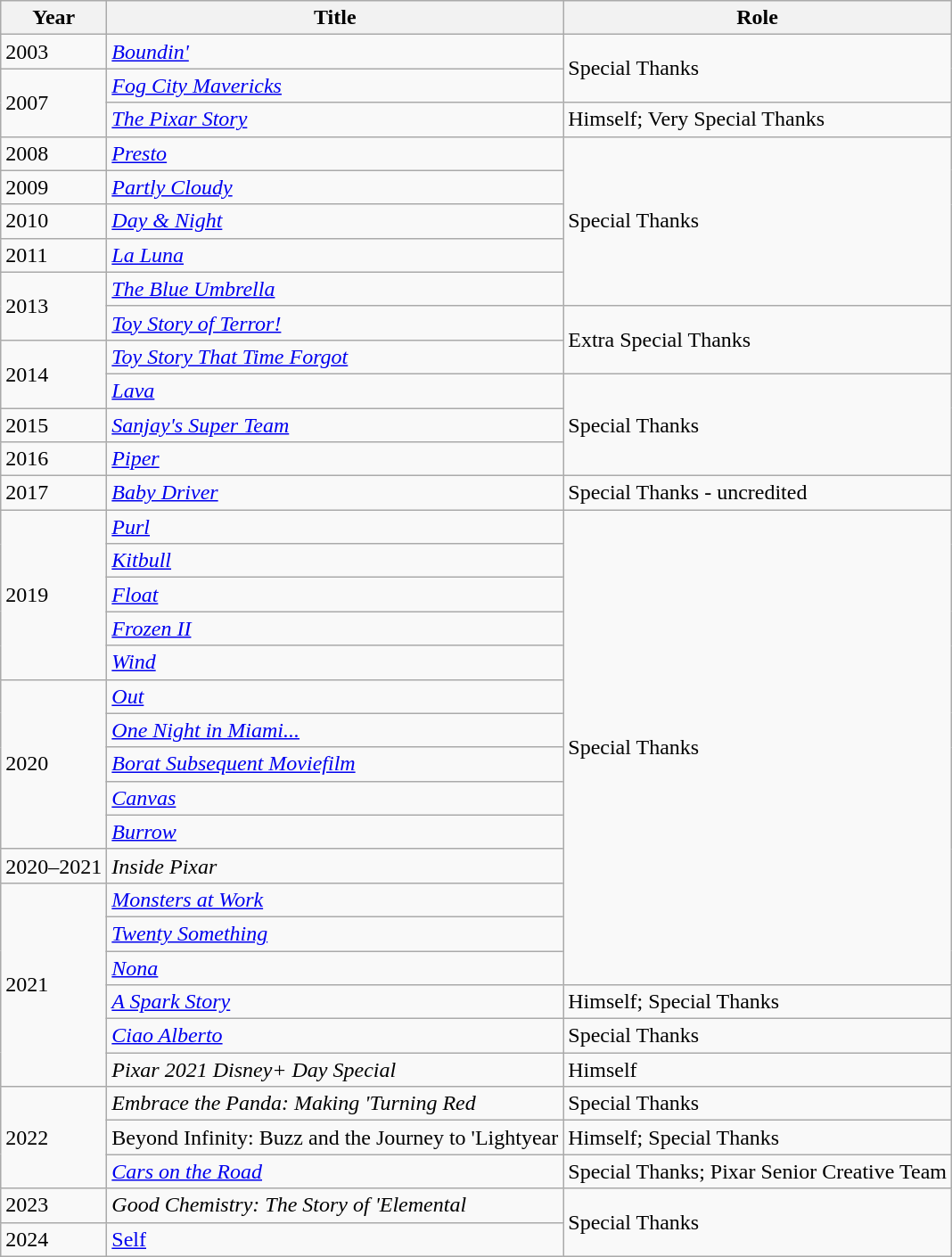<table class="wikitable">
<tr>
<th>Year</th>
<th>Title</th>
<th>Role</th>
</tr>
<tr>
<td>2003</td>
<td><em><a href='#'>Boundin'</a></em></td>
<td rowspan=2>Special Thanks</td>
</tr>
<tr>
<td rowspan=2>2007</td>
<td><em><a href='#'>Fog City Mavericks</a></em></td>
</tr>
<tr>
<td><em><a href='#'>The Pixar Story</a></em></td>
<td>Himself; Very Special Thanks</td>
</tr>
<tr>
<td>2008</td>
<td><em><a href='#'>Presto</a></em></td>
<td rowspan=5>Special Thanks</td>
</tr>
<tr>
<td>2009</td>
<td><em><a href='#'>Partly Cloudy</a></em></td>
</tr>
<tr>
<td>2010</td>
<td><em><a href='#'>Day & Night</a></em></td>
</tr>
<tr>
<td>2011</td>
<td><em><a href='#'>La Luna</a></em></td>
</tr>
<tr>
<td rowspan=2>2013</td>
<td><em><a href='#'>The Blue Umbrella</a></em></td>
</tr>
<tr>
<td><em><a href='#'>Toy Story of Terror!</a></em></td>
<td rowspan=2>Extra Special Thanks</td>
</tr>
<tr>
<td rowspan=2>2014</td>
<td><em><a href='#'>Toy Story That Time Forgot</a></em></td>
</tr>
<tr>
<td><em><a href='#'>Lava</a></em></td>
<td rowspan=3>Special Thanks</td>
</tr>
<tr>
<td>2015</td>
<td><em><a href='#'>Sanjay's Super Team</a></em></td>
</tr>
<tr>
<td>2016</td>
<td><em><a href='#'>Piper</a></em></td>
</tr>
<tr>
<td>2017</td>
<td><em><a href='#'>Baby Driver</a></em></td>
<td>Special Thanks - uncredited</td>
</tr>
<tr>
<td rowspan=5>2019</td>
<td><em><a href='#'>Purl</a></em></td>
<td rowspan=14>Special Thanks</td>
</tr>
<tr>
<td><em><a href='#'>Kitbull</a></em></td>
</tr>
<tr>
<td><em><a href='#'>Float</a></em></td>
</tr>
<tr>
<td><em><a href='#'>Frozen II</a></em></td>
</tr>
<tr>
<td><em><a href='#'>Wind</a></em></td>
</tr>
<tr>
<td rowspan=5>2020</td>
<td><em><a href='#'>Out</a></em></td>
</tr>
<tr>
<td><em><a href='#'>One Night in Miami...</a></em></td>
</tr>
<tr>
<td><em><a href='#'>Borat Subsequent Moviefilm</a></em></td>
</tr>
<tr>
<td><em><a href='#'>Canvas</a></em></td>
</tr>
<tr>
<td><em><a href='#'>Burrow</a></em></td>
</tr>
<tr>
<td>2020–2021</td>
<td><em>Inside Pixar</em></td>
</tr>
<tr>
<td rowspan=6>2021</td>
<td><em><a href='#'>Monsters at Work</a></em></td>
</tr>
<tr>
<td><em><a href='#'>Twenty Something</a></em></td>
</tr>
<tr>
<td><em><a href='#'>Nona</a></em></td>
</tr>
<tr>
<td><em><a href='#'>A Spark Story</a></em></td>
<td>Himself; Special Thanks</td>
</tr>
<tr>
<td><em><a href='#'>Ciao Alberto</a></em></td>
<td>Special Thanks</td>
</tr>
<tr>
<td><em>Pixar 2021 Disney+ Day Special</em></td>
<td>Himself</td>
</tr>
<tr>
<td rowspan="3">2022</td>
<td><em>Embrace the Panda: Making 'Turning Red<strong></td>
<td>Special Thanks</td>
</tr>
<tr>
<td></em>Beyond Infinity: Buzz and the Journey to 'Lightyear</strong></td>
<td>Himself; Special Thanks</td>
</tr>
<tr>
<td><em><a href='#'>Cars on the Road</a></em></td>
<td>Special Thanks; Pixar Senior Creative Team</td>
</tr>
<tr>
<td>2023</td>
<td><em>Good Chemistry: The Story of 'Elemental<strong></td>
<td rowspan=2>Special Thanks</td>
</tr>
<tr>
<td>2024</td>
<td></em><a href='#'>Self</a><em></td>
</tr>
</table>
